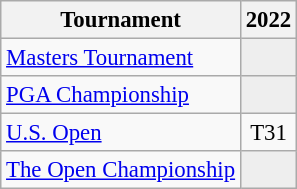<table class="wikitable" style="font-size:95%;text-align:center;">
<tr>
<th>Tournament</th>
<th>2022</th>
</tr>
<tr>
<td align=left><a href='#'>Masters Tournament</a></td>
<td style="background:#eeeeee;"></td>
</tr>
<tr>
<td align=left><a href='#'>PGA Championship</a></td>
<td style="background:#eeeeee;"></td>
</tr>
<tr>
<td align=left><a href='#'>U.S. Open</a></td>
<td>T31</td>
</tr>
<tr>
<td align=left><a href='#'>The Open Championship</a></td>
<td style="background:#eeeeee;"></td>
</tr>
</table>
